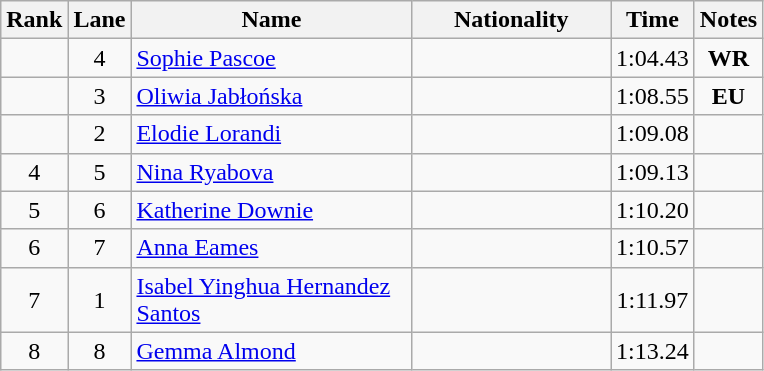<table class="wikitable sortable" style="text-align:center">
<tr>
<th>Rank</th>
<th>Lane</th>
<th style="width:180px">Name</th>
<th style="width:125px">Nationality</th>
<th>Time</th>
<th>Notes</th>
</tr>
<tr>
<td></td>
<td>4</td>
<td style="text-align:left;"><a href='#'>Sophie Pascoe</a></td>
<td style="text-align:left;"></td>
<td>1:04.43</td>
<td><strong>WR</strong></td>
</tr>
<tr>
<td></td>
<td>3</td>
<td style="text-align:left;"><a href='#'>Oliwia Jabłońska</a></td>
<td style="text-align:left;"></td>
<td>1:08.55</td>
<td><strong>EU</strong></td>
</tr>
<tr>
<td></td>
<td>2</td>
<td style="text-align:left;"><a href='#'>Elodie Lorandi</a></td>
<td style="text-align:left;"></td>
<td>1:09.08</td>
<td></td>
</tr>
<tr>
<td>4</td>
<td>5</td>
<td style="text-align:left;"><a href='#'>Nina Ryabova</a></td>
<td style="text-align:left;"></td>
<td>1:09.13</td>
<td></td>
</tr>
<tr>
<td>5</td>
<td>6</td>
<td style="text-align:left;"><a href='#'>Katherine Downie</a></td>
<td style="text-align:left;"></td>
<td>1:10.20</td>
<td></td>
</tr>
<tr>
<td>6</td>
<td>7</td>
<td style="text-align:left;"><a href='#'>Anna Eames</a></td>
<td style="text-align:left;"></td>
<td>1:10.57</td>
<td></td>
</tr>
<tr>
<td>7</td>
<td>1</td>
<td style="text-align:left;"><a href='#'>Isabel Yinghua Hernandez Santos</a></td>
<td style="text-align:left;"></td>
<td>1:11.97</td>
<td></td>
</tr>
<tr>
<td>8</td>
<td>8</td>
<td style="text-align:left;"><a href='#'>Gemma Almond</a></td>
<td style="text-align:left;"></td>
<td>1:13.24</td>
<td></td>
</tr>
</table>
